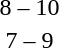<table style="text-align:center">
<tr>
<th width=200></th>
<th width=100></th>
<th width=200></th>
</tr>
<tr>
<td align=right></td>
<td>8 – 10</td>
<td align=left><strong></strong></td>
</tr>
<tr>
<td align=right></td>
<td>7 – 9</td>
<td align=left><strong></strong></td>
</tr>
</table>
